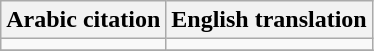<table class="wikitable" border="2">
<tr>
<th>Arabic citation</th>
<th>English translation</th>
</tr>
<tr>
<td></td>
<td></td>
</tr>
<tr>
</tr>
</table>
